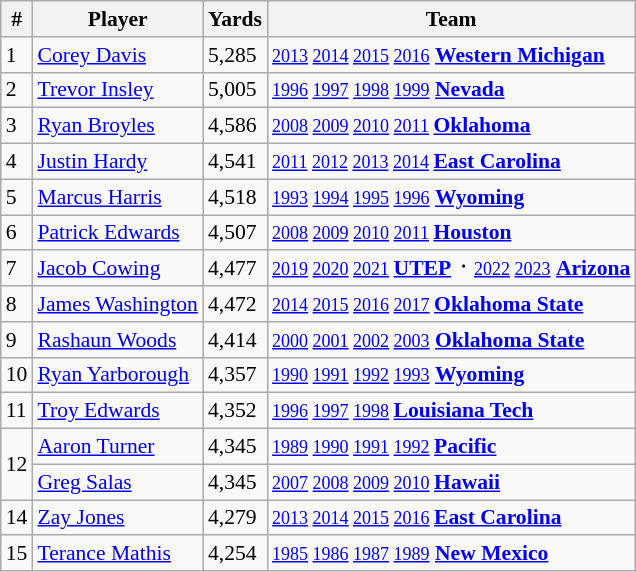<table class="wikitable" style="font-size:90%; white-space: nowrap;">
<tr>
<th>#</th>
<th>Player</th>
<th>Yards</th>
<th colspan=2>Team</th>
</tr>
<tr>
<td>1</td>
<td><a href='#'>Corey Davis</a></td>
<td>5,285</td>
<td colspan=2><small> <a href='#'>2013</a> <a href='#'>2014</a> <a href='#'>2015</a> <a href='#'>2016</a></small> <strong><a href='#'>Western Michigan</a></strong></td>
</tr>
<tr>
<td>2</td>
<td><a href='#'>Trevor Insley</a></td>
<td>5,005</td>
<td colspan=2><small> <a href='#'>1996</a> <a href='#'>1997</a> <a href='#'>1998</a> <a href='#'>1999</a></small> <strong><a href='#'>Nevada</a></strong></td>
</tr>
<tr>
<td>3</td>
<td><a href='#'>Ryan Broyles</a></td>
<td>4,586</td>
<td colspan=2><small> <a href='#'>2008</a> <a href='#'>2009</a> <a href='#'>2010</a> <a href='#'>2011</a> </small> <strong><a href='#'>Oklahoma</a></strong></td>
</tr>
<tr>
<td>4</td>
<td><a href='#'>Justin Hardy</a></td>
<td>4,541</td>
<td colspan=2><small> <a href='#'>2011</a> <a href='#'>2012</a> <a href='#'>2013</a> <a href='#'>2014</a> </small> <strong><a href='#'>East Carolina</a></strong></td>
</tr>
<tr>
<td>5</td>
<td><a href='#'>Marcus Harris</a></td>
<td>4,518</td>
<td colspan=2><small> <a href='#'>1993</a> <a href='#'>1994</a> <a href='#'>1995</a> <a href='#'>1996</a></small> <strong><a href='#'>Wyoming</a></strong></td>
</tr>
<tr>
<td>6</td>
<td><a href='#'>Patrick Edwards</a></td>
<td>4,507</td>
<td colspan=2><small> <a href='#'>2008</a> <a href='#'>2009</a> <a href='#'>2010</a> <a href='#'>2011</a> </small> <strong><a href='#'>Houston</a></strong></td>
</tr>
<tr>
<td>7</td>
<td><a href='#'>Jacob Cowing</a></td>
<td><abbr>4,477</abbr></td>
<td><small> <a href='#'>2019</a> <a href='#'>2020</a> <a href='#'>2021</a> </small> <strong><a href='#'>UTEP</a></strong> ᛫ <small> <a href='#'>2022</a> <a href='#'>2023</a></small> <strong><a href='#'>Arizona</a></strong></td>
</tr>
<tr>
<td>8</td>
<td><a href='#'>James Washington</a></td>
<td>4,472</td>
<td colspan=2><small> <a href='#'>2014</a> <a href='#'>2015</a> <a href='#'>2016</a> <a href='#'>2017</a> </small> <strong><a href='#'>Oklahoma State</a></strong></td>
</tr>
<tr>
<td>9</td>
<td><a href='#'>Rashaun Woods</a></td>
<td>4,414</td>
<td colspan=2><small> <a href='#'>2000</a> <a href='#'>2001</a> <a href='#'>2002</a> <a href='#'>2003</a></small> <strong><a href='#'>Oklahoma State</a></strong></td>
</tr>
<tr>
<td>10</td>
<td><a href='#'>Ryan Yarborough</a></td>
<td>4,357</td>
<td colspan=2><small> <a href='#'>1990</a> <a href='#'>1991</a> <a href='#'>1992</a> <a href='#'>1993</a></small> <strong><a href='#'>Wyoming</a></strong></td>
</tr>
<tr>
<td>11</td>
<td><a href='#'>Troy Edwards</a></td>
<td>4,352</td>
<td colspan=2><small><a href='#'>1996</a> <a href='#'>1997</a> <a href='#'>1998</a> </small> <strong><a href='#'>Louisiana Tech</a></strong></td>
</tr>
<tr>
<td rowspan=2>12</td>
<td><a href='#'>Aaron Turner</a></td>
<td>4,345</td>
<td colspan=2><small> <a href='#'>1989</a> <a href='#'>1990</a> <a href='#'>1991</a> <a href='#'>1992</a> </small> <strong><a href='#'>Pacific</a></strong></td>
</tr>
<tr>
<td><a href='#'>Greg Salas</a></td>
<td>4,345</td>
<td colspan=2><small> <a href='#'>2007</a> <a href='#'>2008</a> <a href='#'>2009</a> <a href='#'>2010</a> </small> <strong><a href='#'>Hawaii</a></strong></td>
</tr>
<tr>
<td>14</td>
<td><a href='#'>Zay Jones</a></td>
<td>4,279</td>
<td colspan=2><small> <a href='#'>2013</a> <a href='#'>2014</a> <a href='#'>2015</a> <a href='#'>2016</a> </small> <strong><a href='#'>East Carolina</a></strong></td>
</tr>
<tr>
<td>15</td>
<td><a href='#'>Terance Mathis</a></td>
<td>4,254</td>
<td colspan=2><small> <a href='#'>1985</a> <a href='#'>1986</a> <a href='#'>1987</a> <a href='#'>1989</a></small> <strong><a href='#'>New Mexico</a></strong></td>
</tr>
</table>
